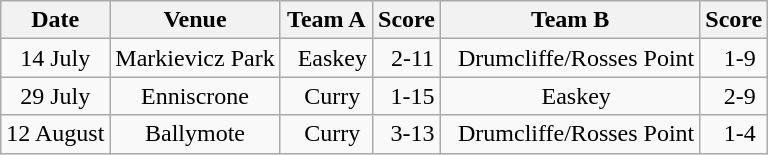<table class="wikitable">
<tr>
<th>Date</th>
<th>Venue</th>
<th>Team A</th>
<th>Score</th>
<th>Team B</th>
<th>Score</th>
</tr>
<tr align="center">
<td>14 July</td>
<td>Markievicz Park</td>
<td>  Easkey</td>
<td>  2-11</td>
<td>  Drumcliffe/Rosses Point</td>
<td>  1-9</td>
</tr>
<tr align="center">
<td>29 July</td>
<td>Enniscrone</td>
<td>  Curry</td>
<td>  1-15</td>
<td>  Easkey</td>
<td>  2-9</td>
</tr>
<tr align="center">
<td>12 August</td>
<td>Ballymote</td>
<td>  Curry</td>
<td>  3-13</td>
<td>  Drumcliffe/Rosses Point</td>
<td>  1-4</td>
</tr>
</table>
